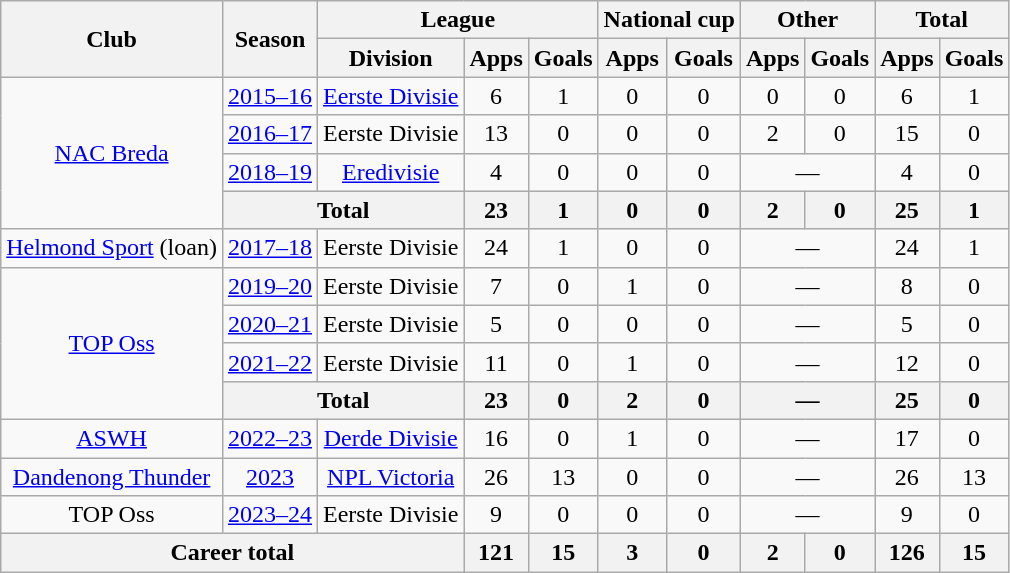<table class="wikitable" style="text-align:center">
<tr>
<th rowspan="2">Club</th>
<th rowspan="2">Season</th>
<th colspan="3">League</th>
<th colspan="2">National cup</th>
<th colspan="2">Other</th>
<th colspan="2">Total</th>
</tr>
<tr>
<th>Division</th>
<th>Apps</th>
<th>Goals</th>
<th>Apps</th>
<th>Goals</th>
<th>Apps</th>
<th>Goals</th>
<th>Apps</th>
<th>Goals</th>
</tr>
<tr>
<td rowspan="4"><a href='#'>NAC Breda</a></td>
<td><a href='#'>2015–16</a></td>
<td><a href='#'>Eerste Divisie</a></td>
<td>6</td>
<td>1</td>
<td>0</td>
<td>0</td>
<td>0</td>
<td>0</td>
<td>6</td>
<td>1</td>
</tr>
<tr>
<td><a href='#'>2016–17</a></td>
<td>Eerste Divisie</td>
<td>13</td>
<td>0</td>
<td>0</td>
<td>0</td>
<td>2</td>
<td>0</td>
<td>15</td>
<td>0</td>
</tr>
<tr>
<td><a href='#'>2018–19</a></td>
<td><a href='#'>Eredivisie</a></td>
<td>4</td>
<td>0</td>
<td>0</td>
<td>0</td>
<td colspan="2">—</td>
<td>4</td>
<td>0</td>
</tr>
<tr>
<th colspan="2">Total</th>
<th>23</th>
<th>1</th>
<th>0</th>
<th>0</th>
<th>2</th>
<th>0</th>
<th>25</th>
<th>1</th>
</tr>
<tr>
<td><a href='#'>Helmond Sport</a> (loan)</td>
<td><a href='#'>2017–18</a></td>
<td>Eerste Divisie</td>
<td>24</td>
<td>1</td>
<td>0</td>
<td>0</td>
<td colspan="2">—</td>
<td>24</td>
<td>1</td>
</tr>
<tr>
<td rowspan="4"><a href='#'>TOP Oss</a></td>
<td><a href='#'>2019–20</a></td>
<td>Eerste Divisie</td>
<td>7</td>
<td>0</td>
<td>1</td>
<td>0</td>
<td colspan="2">—</td>
<td>8</td>
<td>0</td>
</tr>
<tr>
<td><a href='#'>2020–21</a></td>
<td>Eerste Divisie</td>
<td>5</td>
<td>0</td>
<td>0</td>
<td>0</td>
<td colspan="2">—</td>
<td>5</td>
<td>0</td>
</tr>
<tr>
<td><a href='#'>2021–22</a></td>
<td>Eerste Divisie</td>
<td>11</td>
<td>0</td>
<td>1</td>
<td>0</td>
<td colspan="2">—</td>
<td>12</td>
<td>0</td>
</tr>
<tr>
<th colspan="2">Total</th>
<th>23</th>
<th>0</th>
<th>2</th>
<th>0</th>
<th colspan="2">—</th>
<th>25</th>
<th>0</th>
</tr>
<tr>
<td><a href='#'>ASWH</a></td>
<td><a href='#'>2022–23</a></td>
<td><a href='#'>Derde Divisie</a></td>
<td>16</td>
<td>0</td>
<td>1</td>
<td>0</td>
<td colspan="2">—</td>
<td>17</td>
<td>0</td>
</tr>
<tr>
<td><a href='#'>Dandenong Thunder</a></td>
<td><a href='#'>2023</a></td>
<td><a href='#'>NPL Victoria</a></td>
<td>26</td>
<td>13</td>
<td>0</td>
<td>0</td>
<td colspan="2">—</td>
<td>26</td>
<td>13</td>
</tr>
<tr>
<td rowspan="1">TOP Oss</td>
<td><a href='#'>2023–24</a></td>
<td>Eerste Divisie</td>
<td>9</td>
<td>0</td>
<td>0</td>
<td>0</td>
<td colspan="2">—</td>
<td>9</td>
<td>0</td>
</tr>
<tr>
<th colspan="3">Career total</th>
<th>121</th>
<th>15</th>
<th>3</th>
<th>0</th>
<th>2</th>
<th>0</th>
<th>126</th>
<th>15</th>
</tr>
</table>
